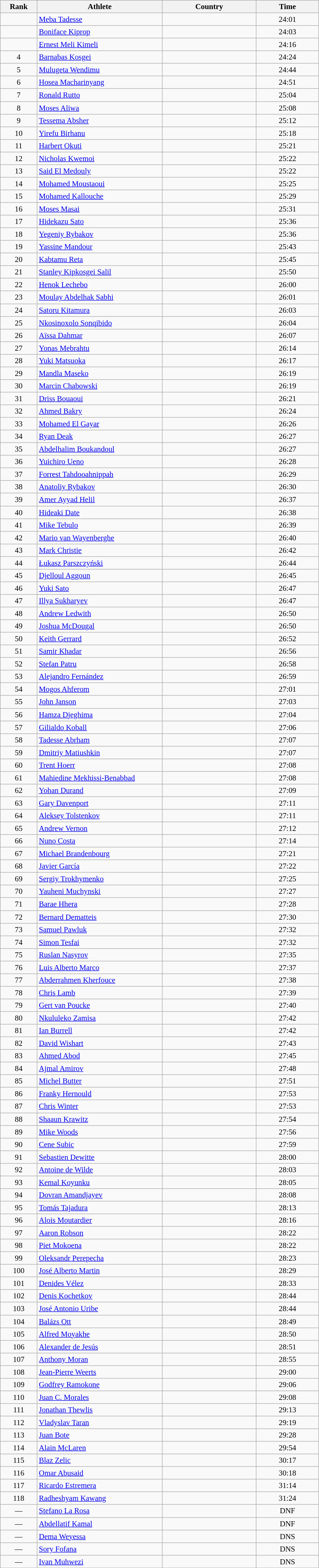<table class="wikitable sortable" style=" text-align:center; font-size:95%;" width="50%">
<tr>
<th width=5%>Rank</th>
<th width=20%>Athlete</th>
<th width=15%>Country</th>
<th width=10%>Time</th>
</tr>
<tr>
<td align=center></td>
<td align=left><a href='#'>Meba Tadesse</a></td>
<td align=left></td>
<td>24:01</td>
</tr>
<tr>
<td align=center></td>
<td align=left><a href='#'>Boniface Kiprop</a></td>
<td align=left></td>
<td>24:03</td>
</tr>
<tr>
<td align=center></td>
<td align=left><a href='#'>Ernest Meli Kimeli</a></td>
<td align=left></td>
<td>24:16</td>
</tr>
<tr>
<td align=center>4</td>
<td align=left><a href='#'>Barnabas Kosgei</a></td>
<td align=left></td>
<td>24:24</td>
</tr>
<tr>
<td align=center>5</td>
<td align=left><a href='#'>Mulugeta Wendimu</a></td>
<td align=left></td>
<td>24:44</td>
</tr>
<tr>
<td align=center>6</td>
<td align=left><a href='#'>Hosea Macharinyang</a></td>
<td align=left></td>
<td>24:51</td>
</tr>
<tr>
<td align=center>7</td>
<td align=left><a href='#'>Ronald Rutto</a></td>
<td align=left></td>
<td>25:04</td>
</tr>
<tr>
<td align=center>8</td>
<td align=left><a href='#'>Moses Aliwa</a></td>
<td align=left></td>
<td>25:08</td>
</tr>
<tr>
<td align=center>9</td>
<td align=left><a href='#'>Tessema Absher</a></td>
<td align=left></td>
<td>25:12</td>
</tr>
<tr>
<td align=center>10</td>
<td align=left><a href='#'>Yirefu Birhanu</a></td>
<td align=left></td>
<td>25:18</td>
</tr>
<tr>
<td align=center>11</td>
<td align=left><a href='#'>Harbert Okuti</a></td>
<td align=left></td>
<td>25:21</td>
</tr>
<tr>
<td align=center>12</td>
<td align=left><a href='#'>Nicholas Kwemoi</a></td>
<td align=left></td>
<td>25:22</td>
</tr>
<tr>
<td align=center>13</td>
<td align=left><a href='#'>Said El Medouly</a></td>
<td align=left></td>
<td>25:22</td>
</tr>
<tr>
<td align=center>14</td>
<td align=left><a href='#'>Mohamed Moustaoui</a></td>
<td align=left></td>
<td>25:25</td>
</tr>
<tr>
<td align=center>15</td>
<td align=left><a href='#'>Mohamed Kallouche</a></td>
<td align=left></td>
<td>25:29</td>
</tr>
<tr>
<td align=center>16</td>
<td align=left><a href='#'>Moses Masai</a></td>
<td align=left></td>
<td>25:31</td>
</tr>
<tr>
<td align=center>17</td>
<td align=left><a href='#'>Hidekazu Sato</a></td>
<td align=left></td>
<td>25:36</td>
</tr>
<tr>
<td align=center>18</td>
<td align=left><a href='#'>Yegeniy Rybakov</a></td>
<td align=left></td>
<td>25:36</td>
</tr>
<tr>
<td align=center>19</td>
<td align=left><a href='#'>Yassine Mandour</a></td>
<td align=left></td>
<td>25:43</td>
</tr>
<tr>
<td align=center>20</td>
<td align=left><a href='#'>Kabtamu Reta</a></td>
<td align=left></td>
<td>25:45</td>
</tr>
<tr>
<td align=center>21</td>
<td align=left><a href='#'>Stanley Kipkosgei Salil</a></td>
<td align=left></td>
<td>25:50</td>
</tr>
<tr>
<td align=center>22</td>
<td align=left><a href='#'>Henok Lechebo</a></td>
<td align=left></td>
<td>26:00</td>
</tr>
<tr>
<td align=center>23</td>
<td align=left><a href='#'>Moulay Abdelhak Sabhi</a></td>
<td align=left></td>
<td>26:01</td>
</tr>
<tr>
<td align=center>24</td>
<td align=left><a href='#'>Satoru Kitamura</a></td>
<td align=left></td>
<td>26:03</td>
</tr>
<tr>
<td align=center>25</td>
<td align=left><a href='#'>Nkosinoxolo Sonqibido</a></td>
<td align=left></td>
<td>26:04</td>
</tr>
<tr>
<td align=center>26</td>
<td align=left><a href='#'>Aïssa Dahmar</a></td>
<td align=left></td>
<td>26:07</td>
</tr>
<tr>
<td align=center>27</td>
<td align=left><a href='#'>Yonas Mebrahtu</a></td>
<td align=left></td>
<td>26:14</td>
</tr>
<tr>
<td align=center>28</td>
<td align=left><a href='#'>Yuki Matsuoka</a></td>
<td align=left></td>
<td>26:17</td>
</tr>
<tr>
<td align=center>29</td>
<td align=left><a href='#'>Mandla Maseko</a></td>
<td align=left></td>
<td>26:19</td>
</tr>
<tr>
<td align=center>30</td>
<td align=left><a href='#'>Marcin Chabowski</a></td>
<td align=left></td>
<td>26:19</td>
</tr>
<tr>
<td align=center>31</td>
<td align=left><a href='#'>Driss Bouaoui</a></td>
<td align=left></td>
<td>26:21</td>
</tr>
<tr>
<td align=center>32</td>
<td align=left><a href='#'>Ahmed Bakry</a></td>
<td align=left></td>
<td>26:24</td>
</tr>
<tr>
<td align=center>33</td>
<td align=left><a href='#'>Mohamed El Gayar</a></td>
<td align=left></td>
<td>26:26</td>
</tr>
<tr>
<td align=center>34</td>
<td align=left><a href='#'>Ryan Deak</a></td>
<td align=left></td>
<td>26:27</td>
</tr>
<tr>
<td align=center>35</td>
<td align=left><a href='#'>Abdelhalim Boukandoul</a></td>
<td align=left></td>
<td>26:27</td>
</tr>
<tr>
<td align=center>36</td>
<td align=left><a href='#'>Yuichiro Ueno</a></td>
<td align=left></td>
<td>26:28</td>
</tr>
<tr>
<td align=center>37</td>
<td align=left><a href='#'>Forrest Tahdooahnippah</a></td>
<td align=left></td>
<td>26:29</td>
</tr>
<tr>
<td align=center>38</td>
<td align=left><a href='#'>Anatoliy Rybakov</a></td>
<td align=left></td>
<td>26:30</td>
</tr>
<tr>
<td align=center>39</td>
<td align=left><a href='#'>Amer Ayyad Helil</a></td>
<td align=left></td>
<td>26:37</td>
</tr>
<tr>
<td align=center>40</td>
<td align=left><a href='#'>Hideaki Date</a></td>
<td align=left></td>
<td>26:38</td>
</tr>
<tr>
<td align=center>41</td>
<td align=left><a href='#'>Mike Tebulo</a></td>
<td align=left></td>
<td>26:39</td>
</tr>
<tr>
<td align=center>42</td>
<td align=left><a href='#'>Mario van Wayenberghe</a></td>
<td align=left></td>
<td>26:40</td>
</tr>
<tr>
<td align=center>43</td>
<td align=left><a href='#'>Mark Christie</a></td>
<td align=left></td>
<td>26:42</td>
</tr>
<tr>
<td align=center>44</td>
<td align=left><a href='#'>Łukasz Parszczyński</a></td>
<td align=left></td>
<td>26:44</td>
</tr>
<tr>
<td align=center>45</td>
<td align=left><a href='#'>Djelloul Aggoun</a></td>
<td align=left></td>
<td>26:45</td>
</tr>
<tr>
<td align=center>46</td>
<td align=left><a href='#'>Yuki Sato</a></td>
<td align=left></td>
<td>26:47</td>
</tr>
<tr>
<td align=center>47</td>
<td align=left><a href='#'>Illya Sukharyev</a></td>
<td align=left></td>
<td>26:47</td>
</tr>
<tr>
<td align=center>48</td>
<td align=left><a href='#'>Andrew Ledwith</a></td>
<td align=left></td>
<td>26:50</td>
</tr>
<tr>
<td align=center>49</td>
<td align=left><a href='#'>Joshua McDougal</a></td>
<td align=left></td>
<td>26:50</td>
</tr>
<tr>
<td align=center>50</td>
<td align=left><a href='#'>Keith Gerrard</a></td>
<td align=left></td>
<td>26:52</td>
</tr>
<tr>
<td align=center>51</td>
<td align=left><a href='#'>Samir Khadar</a></td>
<td align=left></td>
<td>26:56</td>
</tr>
<tr>
<td align=center>52</td>
<td align=left><a href='#'>Stefan Patru</a></td>
<td align=left></td>
<td>26:58</td>
</tr>
<tr>
<td align=center>53</td>
<td align=left><a href='#'>Alejandro Fernández</a></td>
<td align=left></td>
<td>26:59</td>
</tr>
<tr>
<td align=center>54</td>
<td align=left><a href='#'>Mogos Ahferom</a></td>
<td align=left></td>
<td>27:01</td>
</tr>
<tr>
<td align=center>55</td>
<td align=left><a href='#'>John Janson</a></td>
<td align=left></td>
<td>27:03</td>
</tr>
<tr>
<td align=center>56</td>
<td align=left><a href='#'>Hamza Djeghima</a></td>
<td align=left></td>
<td>27:04</td>
</tr>
<tr>
<td align=center>57</td>
<td align=left><a href='#'>Gilialdo Koball</a></td>
<td align=left></td>
<td>27:06</td>
</tr>
<tr>
<td align=center>58</td>
<td align=left><a href='#'>Tadesse Abrham</a></td>
<td align=left></td>
<td>27:07</td>
</tr>
<tr>
<td align=center>59</td>
<td align=left><a href='#'>Dmitriy Matiushkin</a></td>
<td align=left></td>
<td>27:07</td>
</tr>
<tr>
<td align=center>60</td>
<td align=left><a href='#'>Trent Hoerr</a></td>
<td align=left></td>
<td>27:08</td>
</tr>
<tr>
<td align=center>61</td>
<td align=left><a href='#'>Mahiedine Mekhissi-Benabbad</a></td>
<td align=left></td>
<td>27:08</td>
</tr>
<tr>
<td align=center>62</td>
<td align=left><a href='#'>Yohan Durand</a></td>
<td align=left></td>
<td>27:09</td>
</tr>
<tr>
<td align=center>63</td>
<td align=left><a href='#'>Gary Davenport</a></td>
<td align=left></td>
<td>27:11</td>
</tr>
<tr>
<td align=center>64</td>
<td align=left><a href='#'>Aleksey Tolstenkov</a></td>
<td align=left></td>
<td>27:11</td>
</tr>
<tr>
<td align=center>65</td>
<td align=left><a href='#'>Andrew Vernon</a></td>
<td align=left></td>
<td>27:12</td>
</tr>
<tr>
<td align=center>66</td>
<td align=left><a href='#'>Nuno Costa</a></td>
<td align=left></td>
<td>27:14</td>
</tr>
<tr>
<td align=center>67</td>
<td align=left><a href='#'>Michael Brandenbourg</a></td>
<td align=left></td>
<td>27:21</td>
</tr>
<tr>
<td align=center>68</td>
<td align=left><a href='#'>Javier García</a></td>
<td align=left></td>
<td>27:22</td>
</tr>
<tr>
<td align=center>69</td>
<td align=left><a href='#'>Sergiy Trokhymenko</a></td>
<td align=left></td>
<td>27:25</td>
</tr>
<tr>
<td align=center>70</td>
<td align=left><a href='#'>Yauheni Muchynski</a></td>
<td align=left></td>
<td>27:27</td>
</tr>
<tr>
<td align=center>71</td>
<td align=left><a href='#'>Barae Hhera</a></td>
<td align=left></td>
<td>27:28</td>
</tr>
<tr>
<td align=center>72</td>
<td align=left><a href='#'>Bernard Dematteis</a></td>
<td align=left></td>
<td>27:30</td>
</tr>
<tr>
<td align=center>73</td>
<td align=left><a href='#'>Samuel Pawluk</a></td>
<td align=left></td>
<td>27:32</td>
</tr>
<tr>
<td align=center>74</td>
<td align=left><a href='#'>Simon Tesfai</a></td>
<td align=left></td>
<td>27:32</td>
</tr>
<tr>
<td align=center>75</td>
<td align=left><a href='#'>Ruslan Nasyrov</a></td>
<td align=left></td>
<td>27:35</td>
</tr>
<tr>
<td align=center>76</td>
<td align=left><a href='#'>Luis Alberto Marco</a></td>
<td align=left></td>
<td>27:37</td>
</tr>
<tr>
<td align=center>77</td>
<td align=left><a href='#'>Abderrahmen Kherfouce</a></td>
<td align=left></td>
<td>27:38</td>
</tr>
<tr>
<td align=center>78</td>
<td align=left><a href='#'>Chris Lamb</a></td>
<td align=left></td>
<td>27:39</td>
</tr>
<tr>
<td align=center>79</td>
<td align=left><a href='#'>Gert van Poucke</a></td>
<td align=left></td>
<td>27:40</td>
</tr>
<tr>
<td align=center>80</td>
<td align=left><a href='#'>Nkululeko Zamisa</a></td>
<td align=left></td>
<td>27:42</td>
</tr>
<tr>
<td align=center>81</td>
<td align=left><a href='#'>Ian Burrell</a></td>
<td align=left></td>
<td>27:42</td>
</tr>
<tr>
<td align=center>82</td>
<td align=left><a href='#'>David Wishart</a></td>
<td align=left></td>
<td>27:43</td>
</tr>
<tr>
<td align=center>83</td>
<td align=left><a href='#'>Ahmed Abod</a></td>
<td align=left></td>
<td>27:45</td>
</tr>
<tr>
<td align=center>84</td>
<td align=left><a href='#'>Ajmal Amirov</a></td>
<td align=left></td>
<td>27:48</td>
</tr>
<tr>
<td align=center>85</td>
<td align=left><a href='#'>Michel Butter</a></td>
<td align=left></td>
<td>27:51</td>
</tr>
<tr>
<td align=center>86</td>
<td align=left><a href='#'>Franky Hernould</a></td>
<td align=left></td>
<td>27:53</td>
</tr>
<tr>
<td align=center>87</td>
<td align=left><a href='#'>Chris Winter</a></td>
<td align=left></td>
<td>27:53</td>
</tr>
<tr>
<td align=center>88</td>
<td align=left><a href='#'>Shaaun Krawitz</a></td>
<td align=left></td>
<td>27:54</td>
</tr>
<tr>
<td align=center>89</td>
<td align=left><a href='#'>Mike Woods</a></td>
<td align=left></td>
<td>27:56</td>
</tr>
<tr>
<td align=center>90</td>
<td align=left><a href='#'>Cene Subic</a></td>
<td align=left></td>
<td>27:59</td>
</tr>
<tr>
<td align=center>91</td>
<td align=left><a href='#'>Sebastien Dewitte</a></td>
<td align=left></td>
<td>28:00</td>
</tr>
<tr>
<td align=center>92</td>
<td align=left><a href='#'>Antoine de Wilde</a></td>
<td align=left></td>
<td>28:03</td>
</tr>
<tr>
<td align=center>93</td>
<td align=left><a href='#'>Kemal Koyunku</a></td>
<td align=left></td>
<td>28:05</td>
</tr>
<tr>
<td align=center>94</td>
<td align=left><a href='#'>Dovran Amandjayev</a></td>
<td align=left></td>
<td>28:08</td>
</tr>
<tr>
<td align=center>95</td>
<td align=left><a href='#'>Tomás Tajadura</a></td>
<td align=left></td>
<td>28:13</td>
</tr>
<tr>
<td align=center>96</td>
<td align=left><a href='#'>Alois Moutardier</a></td>
<td align=left></td>
<td>28:16</td>
</tr>
<tr>
<td align=center>97</td>
<td align=left><a href='#'>Aaron Robson</a></td>
<td align=left></td>
<td>28:22</td>
</tr>
<tr>
<td align=center>98</td>
<td align=left><a href='#'>Piet Mokoena</a></td>
<td align=left></td>
<td>28:22</td>
</tr>
<tr>
<td align=center>99</td>
<td align=left><a href='#'>Oleksandr Perepecha</a></td>
<td align=left></td>
<td>28:23</td>
</tr>
<tr>
<td align=center>100</td>
<td align=left><a href='#'>José Alberto Martin</a></td>
<td align=left></td>
<td>28:29</td>
</tr>
<tr>
<td align=center>101</td>
<td align=left><a href='#'>Denides Vélez</a></td>
<td align=left></td>
<td>28:33</td>
</tr>
<tr>
<td align=center>102</td>
<td align=left><a href='#'>Denis Kochetkov</a></td>
<td align=left></td>
<td>28:44</td>
</tr>
<tr>
<td align=center>103</td>
<td align=left><a href='#'>José Antonio Uribe</a></td>
<td align=left></td>
<td>28:44</td>
</tr>
<tr>
<td align=center>104</td>
<td align=left><a href='#'>Balázs Ott</a></td>
<td align=left></td>
<td>28:49</td>
</tr>
<tr>
<td align=center>105</td>
<td align=left><a href='#'>Alfred Moyakhe</a></td>
<td align=left></td>
<td>28:50</td>
</tr>
<tr>
<td align=center>106</td>
<td align=left><a href='#'>Alexander de Jesús</a></td>
<td align=left></td>
<td>28:51</td>
</tr>
<tr>
<td align=center>107</td>
<td align=left><a href='#'>Anthony Moran</a></td>
<td align=left></td>
<td>28:55</td>
</tr>
<tr>
<td align=center>108</td>
<td align=left><a href='#'>Jean-Pierre Weerts</a></td>
<td align=left></td>
<td>29:00</td>
</tr>
<tr>
<td align=center>109</td>
<td align=left><a href='#'>Godfrey Ramokone</a></td>
<td align=left></td>
<td>29:06</td>
</tr>
<tr>
<td align=center>110</td>
<td align=left><a href='#'>Juan C. Morales</a></td>
<td align=left></td>
<td>29:08</td>
</tr>
<tr>
<td align=center>111</td>
<td align=left><a href='#'>Jonathan Thewlis</a></td>
<td align=left></td>
<td>29:13</td>
</tr>
<tr>
<td align=center>112</td>
<td align=left><a href='#'>Vladyslav Taran</a></td>
<td align=left></td>
<td>29:19</td>
</tr>
<tr>
<td align=center>113</td>
<td align=left><a href='#'>Juan Bote</a></td>
<td align=left></td>
<td>29:28</td>
</tr>
<tr>
<td align=center>114</td>
<td align=left><a href='#'>Alain McLaren</a></td>
<td align=left></td>
<td>29:54</td>
</tr>
<tr>
<td align=center>115</td>
<td align=left><a href='#'>Blaz Zelic</a></td>
<td align=left></td>
<td>30:17</td>
</tr>
<tr>
<td align=center>116</td>
<td align=left><a href='#'>Omar Abusaid</a></td>
<td align=left></td>
<td>30:18</td>
</tr>
<tr>
<td align=center>117</td>
<td align=left><a href='#'>Ricardo Estremera</a></td>
<td align=left></td>
<td>31:14</td>
</tr>
<tr>
<td align=center>118</td>
<td align=left><a href='#'>Radheshyam Kawang</a></td>
<td align=left></td>
<td>31:24</td>
</tr>
<tr>
<td align=center>—</td>
<td align=left><a href='#'>Stefano La Rosa</a></td>
<td align=left></td>
<td>DNF</td>
</tr>
<tr>
<td align=center>—</td>
<td align=left><a href='#'>Abdellatif Kamal</a></td>
<td align=left></td>
<td>DNF</td>
</tr>
<tr>
<td align=center>—</td>
<td align=left><a href='#'>Dema Weyessa</a></td>
<td align=left></td>
<td>DNS</td>
</tr>
<tr>
<td align=center>—</td>
<td align=left><a href='#'>Sory Fofana</a></td>
<td align=left></td>
<td>DNS</td>
</tr>
<tr>
<td align=center>—</td>
<td align=left><a href='#'>Ivan Muhwezi</a></td>
<td align=left></td>
<td>DNS</td>
</tr>
</table>
